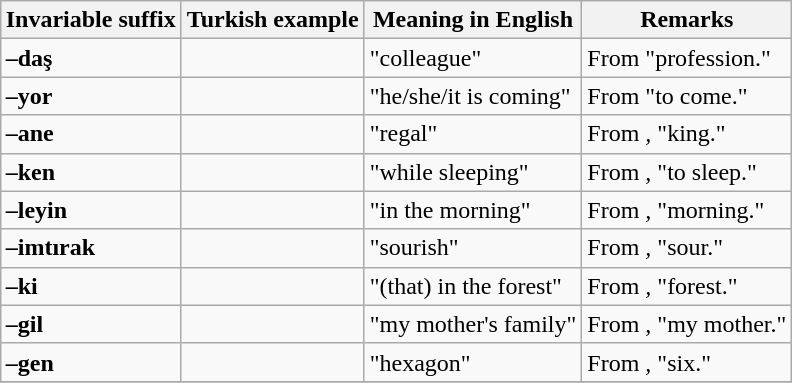<table class="wikitable" style="margin: auto;">
<tr>
<th scope="col">Invariable suffix</th>
<th scope="col">Turkish example</th>
<th scope="col">Meaning in English</th>
<th scope="col">Remarks</th>
</tr>
<tr>
<td><strong>–daş</strong></td>
<td><em></em></td>
<td>"colleague"</td>
<td>From <em></em> "profession."</td>
</tr>
<tr>
<td><strong>–yor</strong></td>
<td><em></em></td>
<td>"he/she/it is coming"</td>
<td>From <em></em> "to come."</td>
</tr>
<tr>
<td><strong>–ane</strong></td>
<td><em></em></td>
<td>"regal"</td>
<td>From <em>,</em> "king."</td>
</tr>
<tr>
<td><strong>–ken</strong></td>
<td><em></em></td>
<td>"while sleeping"</td>
<td>From <em>,</em> "to sleep."</td>
</tr>
<tr>
<td><strong>–leyin</strong></td>
<td><em></em></td>
<td>"in the morning"</td>
<td>From <em>,</em> "morning."</td>
</tr>
<tr>
<td><strong>–imtırak</strong></td>
<td><em></em></td>
<td>"sourish"</td>
<td>From <em>,</em> "sour."</td>
</tr>
<tr>
<td><strong>–ki</strong></td>
<td><em></em></td>
<td>"(that) in the forest"</td>
<td>From <em>,</em> "forest."</td>
</tr>
<tr>
<td><strong>–gil</strong></td>
<td><em></em></td>
<td>"my mother's family"</td>
<td>From <em>,</em> "my mother."</td>
</tr>
<tr>
<td><strong>–gen</strong></td>
<td><em></em></td>
<td>"hexagon"</td>
<td>From <em>,</em> "six."</td>
</tr>
<tr>
</tr>
</table>
